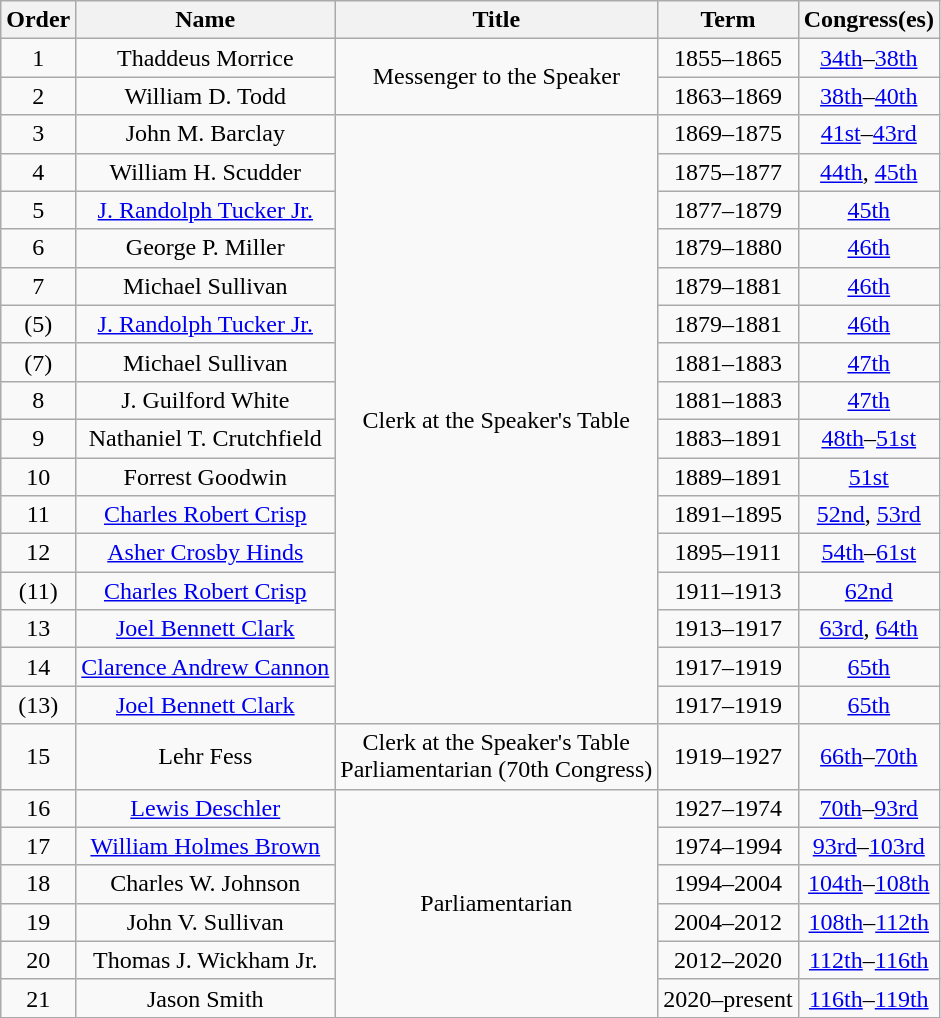<table class="wikitable">
<tr>
<th>Order</th>
<th>Name</th>
<th>Title</th>
<th>Term</th>
<th>Congress(es)</th>
</tr>
<tr>
<td align="center">1</td>
<td align="center">Thaddeus Morrice</td>
<td rowspan="2" align="center">Messenger to the Speaker</td>
<td align="center">1855–1865</td>
<td align="center"><a href='#'>34th</a>–<a href='#'>38th</a></td>
</tr>
<tr>
<td align="center">2</td>
<td align="center">William D. Todd</td>
<td align="center">1863–1869</td>
<td align="center"><a href='#'>38th</a>–<a href='#'>40th</a></td>
</tr>
<tr>
<td align="center">3</td>
<td align="center">John M. Barclay</td>
<td rowspan="16" align="center">Clerk at the Speaker's Table</td>
<td align="center">1869–1875</td>
<td align="center"><a href='#'>41st</a>–<a href='#'>43rd</a></td>
</tr>
<tr>
<td align="center">4</td>
<td align="center">William H. Scudder</td>
<td align="center">1875–1877</td>
<td align="center"><a href='#'>44th</a>, <a href='#'>45th</a></td>
</tr>
<tr>
<td align="center">5</td>
<td align="center"><a href='#'>J. Randolph Tucker Jr.</a></td>
<td align="center">1877–1879</td>
<td align="center"><a href='#'>45th</a></td>
</tr>
<tr>
<td align="center">6</td>
<td align="center">George P. Miller</td>
<td align="center">1879–1880</td>
<td align="center"><a href='#'>46th</a></td>
</tr>
<tr>
<td align="center">7</td>
<td align="center">Michael Sullivan</td>
<td align="center">1879–1881</td>
<td align="center"><a href='#'>46th</a></td>
</tr>
<tr>
<td align="center">(5)</td>
<td align="center"><a href='#'>J. Randolph Tucker Jr.</a></td>
<td align="center">1879–1881</td>
<td align="center"><a href='#'>46th</a></td>
</tr>
<tr>
<td align="center">(7)</td>
<td align="center">Michael Sullivan</td>
<td align="center">1881–1883</td>
<td align="center"><a href='#'>47th</a></td>
</tr>
<tr>
<td align="center">8</td>
<td align="center">J. Guilford White</td>
<td align="center">1881–1883</td>
<td align="center"><a href='#'>47th</a></td>
</tr>
<tr>
<td align="center">9</td>
<td align="center">Nathaniel T. Crutchfield</td>
<td align="center">1883–1891</td>
<td align="center"><a href='#'>48th</a>–<a href='#'>51st</a></td>
</tr>
<tr>
<td align="center">10</td>
<td align="center">Forrest Goodwin</td>
<td align="center">1889–1891</td>
<td align="center"><a href='#'>51st</a></td>
</tr>
<tr>
<td align="center">11</td>
<td align="center"><a href='#'>Charles Robert Crisp</a></td>
<td align="center">1891–1895</td>
<td align="center"><a href='#'>52nd</a>, <a href='#'>53rd</a></td>
</tr>
<tr>
<td align="center">12</td>
<td align="center"><a href='#'>Asher Crosby Hinds</a></td>
<td align="center">1895–1911</td>
<td align="center"><a href='#'>54th</a>–<a href='#'>61st</a></td>
</tr>
<tr>
<td align="center">(11)</td>
<td align="center"><a href='#'>Charles Robert Crisp</a></td>
<td align="center">1911–1913</td>
<td align="center"><a href='#'>62nd</a></td>
</tr>
<tr>
<td align="center">13</td>
<td align="center"><a href='#'>Joel Bennett Clark</a></td>
<td align="center">1913–1917</td>
<td align="center"><a href='#'>63rd</a>, <a href='#'>64th</a></td>
</tr>
<tr>
<td align="center">14</td>
<td align="center"><a href='#'>Clarence Andrew Cannon</a></td>
<td align="center">1917–1919</td>
<td align="center"><a href='#'>65th</a></td>
</tr>
<tr>
<td align="center">(13)</td>
<td align="center"><a href='#'>Joel Bennett Clark</a></td>
<td align="center">1917–1919</td>
<td align="center"><a href='#'>65th</a></td>
</tr>
<tr>
<td align="center">15</td>
<td align="center">Lehr Fess</td>
<td align="center">Clerk at the Speaker's Table<br>Parliamentarian (70th Congress)</td>
<td align="center">1919–1927</td>
<td align="center"><a href='#'>66th</a>–<a href='#'>70th</a></td>
</tr>
<tr>
<td align="center">16</td>
<td align="center"><a href='#'>Lewis Deschler</a></td>
<td rowspan="6" align="center">Parliamentarian</td>
<td align="center">1927–1974</td>
<td align="center"><a href='#'>70th</a>–<a href='#'>93rd</a></td>
</tr>
<tr>
<td align="center">17</td>
<td align="center"><a href='#'>William Holmes Brown</a></td>
<td align="center">1974–1994</td>
<td align="center"><a href='#'>93rd</a>–<a href='#'>103rd</a></td>
</tr>
<tr>
<td align="center">18</td>
<td align="center">Charles W. Johnson</td>
<td align="center">1994–2004</td>
<td align="center"><a href='#'>104th</a>–<a href='#'>108th</a></td>
</tr>
<tr>
<td align="center">19</td>
<td align="center">John V. Sullivan</td>
<td align="center">2004–2012</td>
<td align="center"><a href='#'>108th</a>–<a href='#'>112th</a></td>
</tr>
<tr>
<td align="center">20</td>
<td align="center">Thomas J. Wickham Jr.</td>
<td align="center">2012–2020</td>
<td align="center"><a href='#'>112th</a>–<a href='#'>116th</a></td>
</tr>
<tr>
<td align="center">21</td>
<td align="center">Jason Smith</td>
<td align="center">2020–present</td>
<td align="center"><a href='#'>116th</a>–<a href='#'>119th</a></td>
</tr>
</table>
